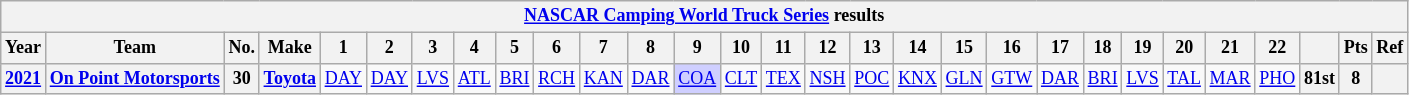<table class="wikitable" style="text-align:center; font-size:75%">
<tr>
<th colspan=45><a href='#'>NASCAR Camping World Truck Series</a> results</th>
</tr>
<tr>
<th>Year</th>
<th>Team</th>
<th>No.</th>
<th>Make</th>
<th>1</th>
<th>2</th>
<th>3</th>
<th>4</th>
<th>5</th>
<th>6</th>
<th>7</th>
<th>8</th>
<th>9</th>
<th>10</th>
<th>11</th>
<th>12</th>
<th>13</th>
<th>14</th>
<th>15</th>
<th>16</th>
<th>17</th>
<th>18</th>
<th>19</th>
<th>20</th>
<th>21</th>
<th>22</th>
<th></th>
<th>Pts</th>
<th>Ref</th>
</tr>
<tr>
<th><a href='#'>2021</a></th>
<th><a href='#'>On Point Motorsports</a></th>
<th>30</th>
<th><a href='#'>Toyota</a></th>
<td><a href='#'>DAY</a></td>
<td><a href='#'>DAY</a></td>
<td><a href='#'>LVS</a></td>
<td><a href='#'>ATL</a></td>
<td><a href='#'>BRI</a></td>
<td><a href='#'>RCH</a></td>
<td><a href='#'>KAN</a></td>
<td><a href='#'>DAR</a></td>
<td style="background:#CFCFFF;"><a href='#'>COA</a><br></td>
<td><a href='#'>CLT</a></td>
<td><a href='#'>TEX</a></td>
<td><a href='#'>NSH</a></td>
<td><a href='#'>POC</a></td>
<td><a href='#'>KNX</a></td>
<td><a href='#'>GLN</a></td>
<td><a href='#'>GTW</a></td>
<td><a href='#'>DAR</a></td>
<td><a href='#'>BRI</a></td>
<td><a href='#'>LVS</a></td>
<td><a href='#'>TAL</a></td>
<td><a href='#'>MAR</a></td>
<td><a href='#'>PHO</a></td>
<th>81st</th>
<th>8</th>
<th></th>
</tr>
</table>
